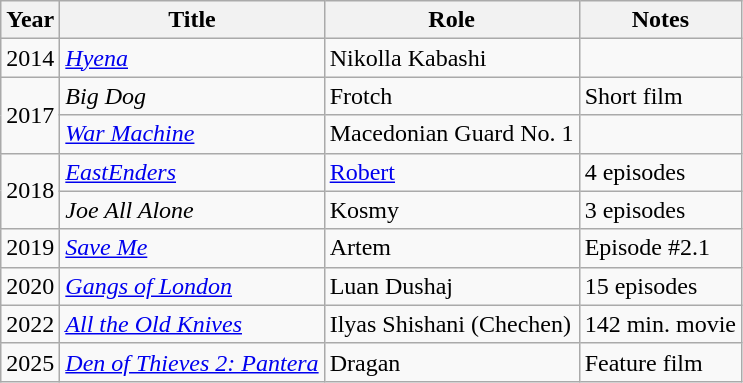<table class="wikitable sortable">
<tr>
<th>Year</th>
<th>Title</th>
<th>Role</th>
<th class="unsortable">Notes</th>
</tr>
<tr>
<td rowspan="1">2014</td>
<td><em><a href='#'>Hyena</a></em></td>
<td>Nikolla Kabashi</td>
<td></td>
</tr>
<tr>
<td rowspan="2">2017</td>
<td><em>Big Dog</em></td>
<td>Frotch</td>
<td>Short film</td>
</tr>
<tr>
<td><em><a href='#'>War Machine</a></em></td>
<td>Macedonian Guard No. 1</td>
<td></td>
</tr>
<tr>
<td rowspan="2">2018</td>
<td><em><a href='#'>EastEnders</a></em></td>
<td><a href='#'>Robert</a></td>
<td>4 episodes</td>
</tr>
<tr>
<td><em>Joe All Alone</em></td>
<td>Kosmy</td>
<td>3 episodes</td>
</tr>
<tr>
<td rowspan="1">2019</td>
<td><em><a href='#'>Save Me</a> </em></td>
<td>Artem</td>
<td>Episode #2.1</td>
</tr>
<tr>
<td>2020</td>
<td><em><a href='#'>Gangs of London</a></em></td>
<td>Luan Dushaj</td>
<td>15 episodes</td>
</tr>
<tr>
<td>2022</td>
<td><em><a href='#'>All the Old Knives</a></em></td>
<td>Ilyas Shishani (Chechen)</td>
<td>142 min.  movie</td>
</tr>
<tr>
<td>2025</td>
<td><em><a href='#'>Den of Thieves 2: Pantera</a></em></td>
<td>Dragan</td>
<td>Feature film</td>
</tr>
</table>
